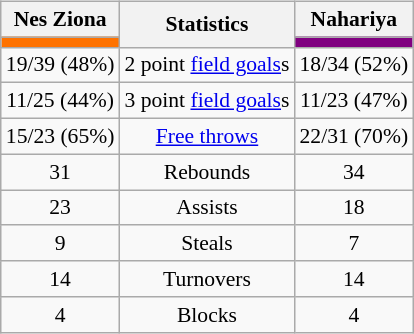<table style="width:100%;">
<tr>
<td valign=top align=right width=33%><br>













</td>
<td style="vertical-align:top; align:center; width:33%;"><br><table style="width:100%;">
<tr>
<td style="width=50%;"></td>
<td></td>
<td style="width=50%;"></td>
</tr>
</table>
<br><table class="wikitable" style="font-size:90%; text-align:center; margin:auto;" align=center>
<tr>
<th>Nes Ziona</th>
<th rowspan=2>Statistics</th>
<th>Nahariya</th>
</tr>
<tr>
<td style="background:#FE7200;"></td>
<td style="background:#800080;"></td>
</tr>
<tr>
<td>19/39 (48%)</td>
<td>2 point <a href='#'>field goals</a>s</td>
<td>18/34 (52%)</td>
</tr>
<tr>
<td>11/25 (44%)</td>
<td>3 point <a href='#'>field goals</a>s</td>
<td>11/23 (47%)</td>
</tr>
<tr>
<td>15/23 (65%)</td>
<td><a href='#'>Free throws</a></td>
<td>22/31 (70%)</td>
</tr>
<tr>
<td>31</td>
<td>Rebounds</td>
<td>34</td>
</tr>
<tr>
<td>23</td>
<td>Assists</td>
<td>18</td>
</tr>
<tr>
<td>9</td>
<td>Steals</td>
<td>7</td>
</tr>
<tr>
<td>14</td>
<td>Turnovers</td>
<td>14</td>
</tr>
<tr>
<td>4</td>
<td>Blocks</td>
<td>4</td>
</tr>
</table>
</td>
<td style="vertical-align:top; align:left; width:33%;"><br>













</td>
</tr>
</table>
